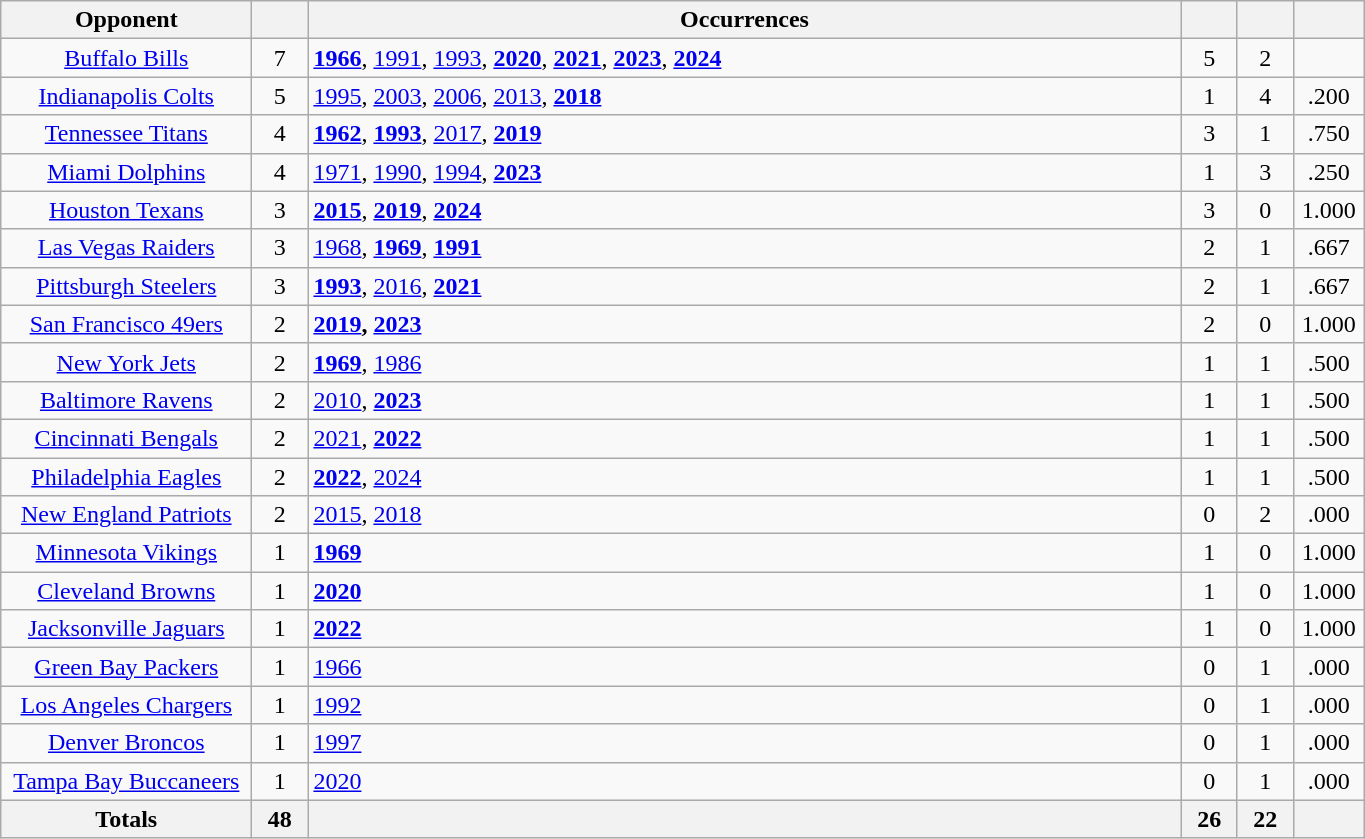<table class="wikitable sortable" style="text-align: center; width: 72%;">
<tr>
<th width="160">Opponent</th>
<th width="30"></th>
<th>Occurrences</th>
<th width="30"></th>
<th width="30"></th>
<th width="40"></th>
</tr>
<tr>
<td><a href='#'>Buffalo Bills</a></td>
<td>7</td>
<td style="text-align:left"><strong><a href='#'>1966</a></strong>, <a href='#'>1991</a>, <a href='#'>1993</a>, <strong><a href='#'>2020</a></strong>, <strong><a href='#'>2021</a></strong>, <a href='#'><strong>2023</strong></a>, <a href='#'><strong>2024</strong></a></td>
<td>5</td>
<td>2</td>
<td></td>
</tr>
<tr>
<td><a href='#'>Indianapolis Colts</a></td>
<td>5</td>
<td align=left><a href='#'>1995</a>, <a href='#'>2003</a>, <a href='#'>2006</a>, <a href='#'>2013</a>, <strong><a href='#'>2018</a></strong></td>
<td>1</td>
<td>4</td>
<td>.200</td>
</tr>
<tr>
<td><a href='#'>Tennessee Titans</a></td>
<td>4</td>
<td align=left><strong><a href='#'>1962</a></strong>, <strong><a href='#'>1993</a></strong>, <a href='#'>2017</a>, <strong><a href='#'>2019</a></strong></td>
<td>3</td>
<td>1</td>
<td>.750</td>
</tr>
<tr>
<td><a href='#'>Miami Dolphins</a></td>
<td>4</td>
<td align=left><a href='#'>1971</a>, <a href='#'>1990</a>, <a href='#'>1994</a>,  <strong><a href='#'>2023</a></strong></td>
<td>1</td>
<td>3</td>
<td>.250</td>
</tr>
<tr>
<td><a href='#'>Houston Texans</a></td>
<td>3</td>
<td align=left><strong><a href='#'>2015</a></strong>, <strong><a href='#'>2019</a></strong>, <strong><a href='#'>2024</a></strong></td>
<td>3</td>
<td>0</td>
<td>1.000</td>
</tr>
<tr>
<td><a href='#'>Las Vegas Raiders</a></td>
<td>3</td>
<td align=left><a href='#'>1968</a>, <strong><a href='#'>1969</a></strong>, <strong><a href='#'>1991</a></strong></td>
<td>2</td>
<td>1</td>
<td>.667</td>
</tr>
<tr>
<td><a href='#'>Pittsburgh Steelers</a></td>
<td>3</td>
<td style="text-align:left"><strong><a href='#'>1993</a></strong>, <a href='#'>2016</a>, <strong><a href='#'>2021</a></strong></td>
<td>2</td>
<td>1</td>
<td>.667</td>
</tr>
<tr>
<td><a href='#'>San Francisco 49ers</a></td>
<td>2</td>
<td style="text-align:left"><strong><a href='#'>2019</a>,</strong> <a href='#'><strong>2023</strong></a></td>
<td>2</td>
<td>0</td>
<td>1.000</td>
</tr>
<tr>
<td><a href='#'>New York Jets</a></td>
<td>2</td>
<td align=left><strong><a href='#'>1969</a></strong>, <a href='#'>1986</a></td>
<td>1</td>
<td>1</td>
<td>.500</td>
</tr>
<tr>
<td><a href='#'>Baltimore Ravens</a></td>
<td>2</td>
<td align=left><a href='#'>2010</a>, <strong><a href='#'>2023</a></strong></td>
<td>1</td>
<td>1</td>
<td>.500</td>
</tr>
<tr>
<td><a href='#'>Cincinnati Bengals</a></td>
<td>2</td>
<td style="text-align:left"><a href='#'>2021</a>, <strong><a href='#'>2022</a></strong></td>
<td>1</td>
<td>1</td>
<td>.500</td>
</tr>
<tr>
<td><a href='#'>Philadelphia Eagles</a></td>
<td>2</td>
<td align=left><strong><a href='#'>2022</a></strong>, <a href='#'>2024</a></td>
<td>1</td>
<td>1</td>
<td>.500</td>
</tr>
<tr>
<td><a href='#'>New England Patriots</a></td>
<td>2</td>
<td align=left><a href='#'>2015</a>, <a href='#'>2018</a></td>
<td>0</td>
<td>2</td>
<td>.000</td>
</tr>
<tr>
<td><a href='#'>Minnesota Vikings</a></td>
<td>1</td>
<td align=left><strong><a href='#'>1969</a></strong></td>
<td>1</td>
<td>0</td>
<td>1.000</td>
</tr>
<tr>
<td><a href='#'>Cleveland Browns</a></td>
<td>1</td>
<td style="text-align:left"><strong><a href='#'>2020</a></strong></td>
<td>1</td>
<td>0</td>
<td>1.000</td>
</tr>
<tr>
<td><a href='#'>Jacksonville Jaguars</a></td>
<td>1</td>
<td style="text-align:left"><strong><a href='#'>2022</a></strong></td>
<td>1</td>
<td>0</td>
<td>1.000</td>
</tr>
<tr>
<td><a href='#'>Green Bay Packers</a></td>
<td>1</td>
<td style="text-align:left"><a href='#'>1966</a></td>
<td>0</td>
<td>1</td>
<td>.000</td>
</tr>
<tr>
<td><a href='#'>Los Angeles Chargers</a></td>
<td>1</td>
<td align=left><a href='#'>1992</a></td>
<td>0</td>
<td>1</td>
<td>.000</td>
</tr>
<tr>
<td><a href='#'>Denver Broncos</a></td>
<td>1</td>
<td align=left><a href='#'>1997</a></td>
<td>0</td>
<td>1</td>
<td>.000</td>
</tr>
<tr>
<td><a href='#'>Tampa Bay Buccaneers</a></td>
<td>1</td>
<td style="text-align:left"><a href='#'>2020</a></td>
<td>0</td>
<td>1</td>
<td>.000</td>
</tr>
<tr>
<th>Totals</th>
<th>48</th>
<th></th>
<th>26</th>
<th>22</th>
<th></th>
</tr>
</table>
